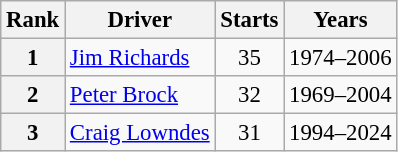<table class="wikitable" style="font-size: 95%;">
<tr>
<th>Rank</th>
<th>Driver</th>
<th>Starts</th>
<th>Years</th>
</tr>
<tr align="center">
<th>1</th>
<td align="left"> <a href='#'>Jim Richards</a></td>
<td>35</td>
<td>1974–2006</td>
</tr>
<tr align="center">
<th>2</th>
<td align="left"> <a href='#'>Peter Brock</a></td>
<td>32</td>
<td>1969–2004</td>
</tr>
<tr align="center">
<th>3</th>
<td align="left"> <a href='#'>Craig Lowndes</a></td>
<td>31</td>
<td>1994–2024</td>
</tr>
</table>
